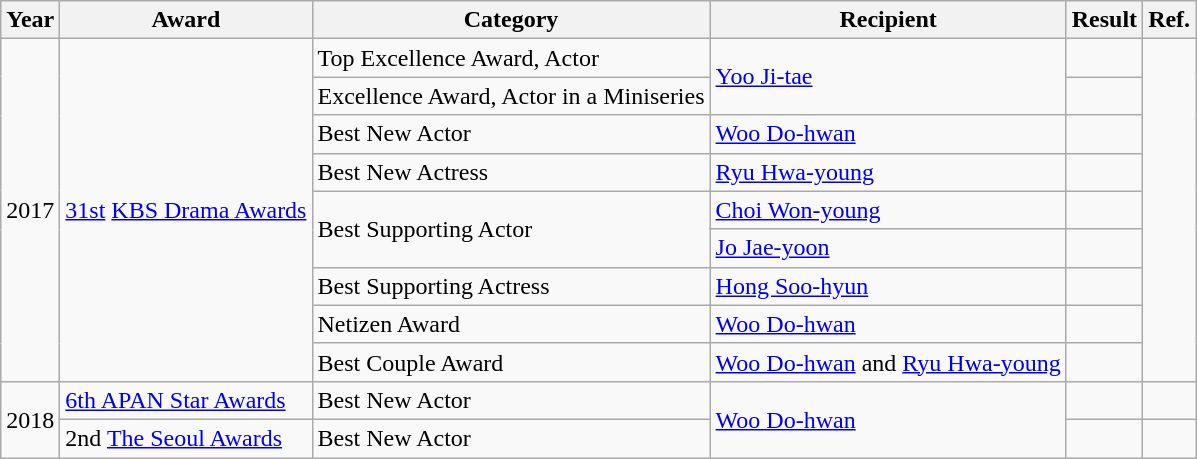<table class="wikitable">
<tr>
<th>Year</th>
<th>Award</th>
<th>Category</th>
<th>Recipient</th>
<th>Result</th>
<th>Ref.</th>
</tr>
<tr>
<td rowspan="9">2017</td>
<td rowspan="9"><a href='#'>31st</a> <a href='#'>KBS Drama Awards</a></td>
<td>Top Excellence Award, Actor</td>
<td rowspan="2"><a href='#'>Yoo Ji-tae</a></td>
<td></td>
<td rowspan="9"></td>
</tr>
<tr>
<td>Excellence Award, Actor in a Miniseries</td>
<td></td>
</tr>
<tr>
<td>Best New Actor</td>
<td><a href='#'>Woo Do-hwan</a></td>
<td></td>
</tr>
<tr>
<td>Best New Actress</td>
<td><a href='#'>Ryu Hwa-young</a></td>
<td></td>
</tr>
<tr>
<td rowspan="2">Best Supporting Actor</td>
<td><a href='#'>Choi Won-young</a></td>
<td></td>
</tr>
<tr>
<td><a href='#'>Jo Jae-yoon</a></td>
<td></td>
</tr>
<tr>
<td>Best Supporting Actress</td>
<td><a href='#'>Hong Soo-hyun</a></td>
<td></td>
</tr>
<tr>
<td>Netizen Award</td>
<td><a href='#'>Woo Do-hwan</a></td>
<td></td>
</tr>
<tr>
<td>Best Couple Award</td>
<td><a href='#'>Woo Do-hwan</a> and <a href='#'>Ryu Hwa-young</a></td>
<td></td>
</tr>
<tr>
<td rowspan=2>2018</td>
<td><a href='#'>6th APAN Star Awards</a></td>
<td>Best New Actor</td>
<td rowspan=2><a href='#'>Woo Do-hwan</a></td>
<td></td>
<td></td>
</tr>
<tr>
<td>2nd <a href='#'>The Seoul Awards</a></td>
<td>Best New Actor</td>
<td></td>
<td></td>
</tr>
</table>
